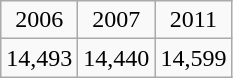<table class="wikitable" style="text-align:center">
<tr>
<td>2006</td>
<td>2007</td>
<td>2011</td>
</tr>
<tr>
<td>14,493</td>
<td>14,440</td>
<td>14,599</td>
</tr>
</table>
